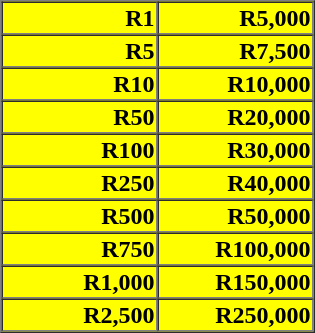<table border=1 cellspacing=0 cellpadding=1 style="background: yellow; text-align: right">
<tr>
<td width=100px><strong>R1</strong></td>
<td width=100px><strong>R5,000</strong></td>
</tr>
<tr>
<td><strong>R5</strong></td>
<td><strong>R7,500</strong></td>
</tr>
<tr>
<td><strong>R10</strong></td>
<td><strong>R10,000</strong></td>
</tr>
<tr>
<td><strong>R50</strong></td>
<td><strong>R20,000</strong></td>
</tr>
<tr>
<td><strong>R100</strong></td>
<td><strong>R30,000</strong></td>
</tr>
<tr>
<td><strong>R250</strong></td>
<td><strong>R40,000</strong></td>
</tr>
<tr>
<td><strong>R500</strong></td>
<td><strong>R50,000</strong></td>
</tr>
<tr>
<td><strong>R750</strong></td>
<td><strong>R100,000</strong></td>
</tr>
<tr>
<td><strong>R1,000</strong></td>
<td><strong>R150,000</strong></td>
</tr>
<tr>
<td><strong>R2,500</strong></td>
<td><strong>R250,000</strong></td>
</tr>
</table>
